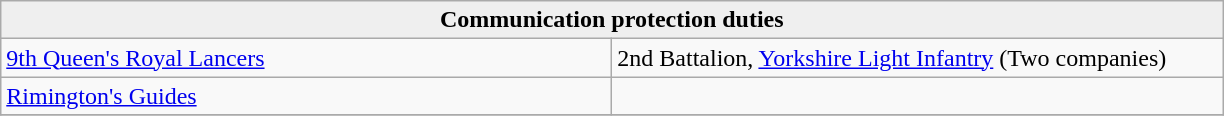<table class="wikitable">
<tr>
<td style="background:#efefef;" colspan="2" align="center"><strong>Communication protection duties</strong></td>
</tr>
<tr>
<td width = "400pt"><a href='#'>9th Queen's Royal Lancers</a></td>
<td width="400pt">2nd Battalion, <a href='#'>Yorkshire Light Infantry</a> (Two companies)</td>
</tr>
<tr>
<td><a href='#'>Rimington's Guides</a></td>
<td></td>
</tr>
<tr>
</tr>
</table>
